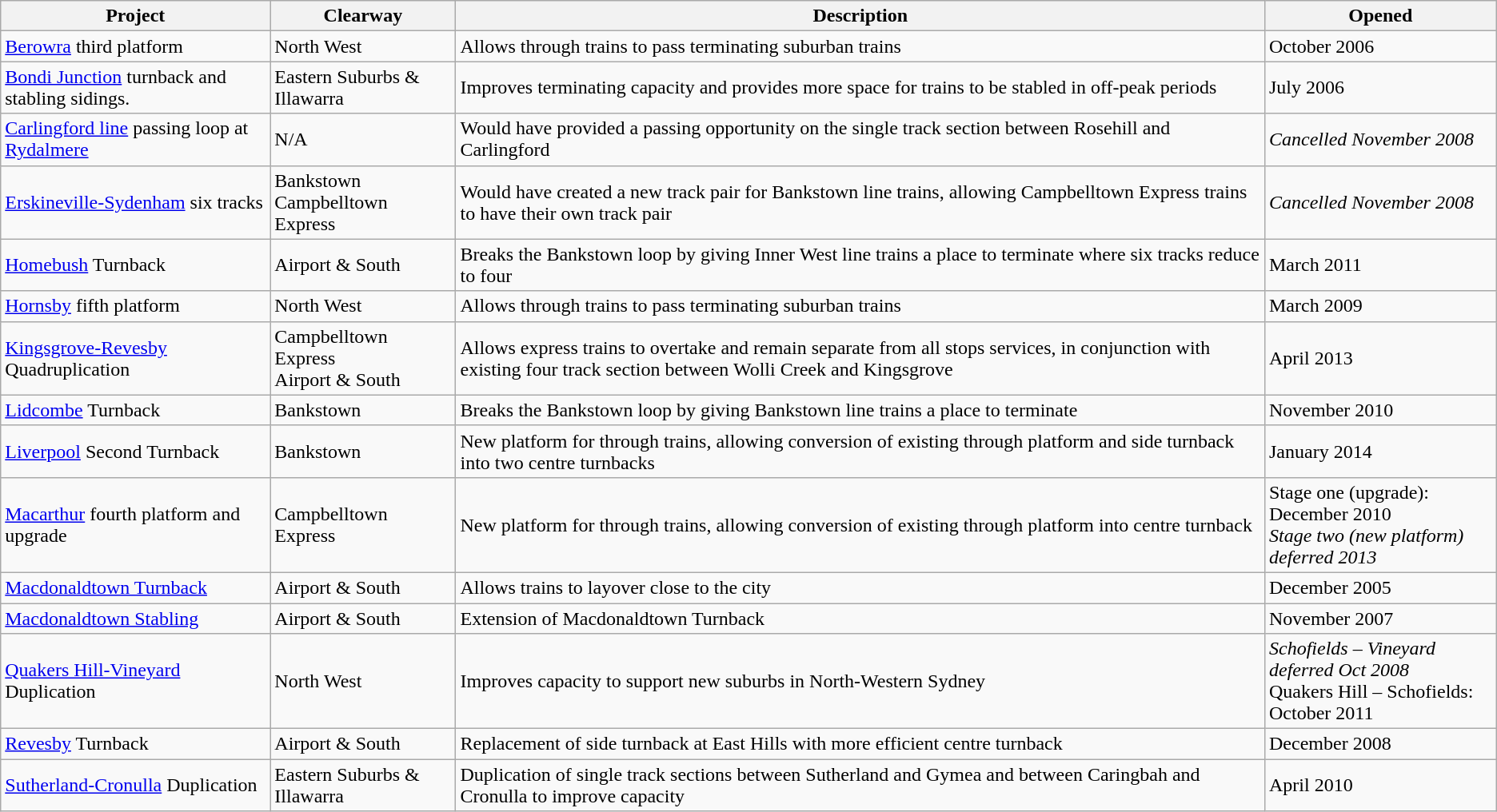<table class="wikitable">
<tr>
<th>Project</th>
<th>Clearway</th>
<th>Description</th>
<th>Opened</th>
</tr>
<tr>
<td><a href='#'>Berowra</a> third platform</td>
<td>North West</td>
<td>Allows through trains to pass terminating suburban trains</td>
<td>October 2006</td>
</tr>
<tr>
<td><a href='#'>Bondi Junction</a> turnback and stabling sidings.</td>
<td>Eastern Suburbs & Illawarra</td>
<td>Improves terminating capacity and provides more space for trains to be stabled in off-peak periods</td>
<td>July 2006</td>
</tr>
<tr>
<td><a href='#'>Carlingford line</a> passing loop at <a href='#'>Rydalmere</a></td>
<td>N/A</td>
<td>Would have provided a passing opportunity on the single track section between Rosehill and Carlingford</td>
<td><em>Cancelled November 2008</em></td>
</tr>
<tr>
<td><a href='#'>Erskineville-Sydenham</a> six tracks</td>
<td>Bankstown<br>Campbelltown Express</td>
<td>Would have created a new track pair for Bankstown line trains, allowing Campbelltown Express trains to have their own track pair</td>
<td><em>Cancelled November 2008</em></td>
</tr>
<tr>
<td><a href='#'>Homebush</a> Turnback</td>
<td>Airport & South</td>
<td>Breaks the Bankstown loop by giving Inner West line trains a place to terminate where six tracks reduce to four</td>
<td>March 2011</td>
</tr>
<tr>
<td><a href='#'>Hornsby</a> fifth platform</td>
<td>North West</td>
<td>Allows through trains to pass terminating suburban trains</td>
<td>March 2009</td>
</tr>
<tr>
<td><a href='#'>Kingsgrove-Revesby</a> Quadruplication</td>
<td>Campbelltown Express<br>Airport & South</td>
<td>Allows express trains to overtake and remain separate from all stops services, in conjunction with existing four track section between Wolli Creek and Kingsgrove</td>
<td>April 2013</td>
</tr>
<tr>
<td><a href='#'>Lidcombe</a> Turnback</td>
<td>Bankstown</td>
<td>Breaks the Bankstown loop by giving Bankstown line trains a place to terminate</td>
<td>November 2010</td>
</tr>
<tr>
<td><a href='#'>Liverpool</a> Second Turnback</td>
<td>Bankstown</td>
<td>New platform for through trains, allowing conversion of existing through platform and side turnback into two centre turnbacks</td>
<td>January 2014</td>
</tr>
<tr>
<td><a href='#'>Macarthur</a> fourth platform and upgrade</td>
<td>Campbelltown Express</td>
<td>New platform for through trains, allowing conversion of existing through platform into centre turnback</td>
<td>Stage one (upgrade): December 2010<br><em>Stage two (new platform) deferred 2013</em></td>
</tr>
<tr>
<td><a href='#'>Macdonaldtown Turnback</a></td>
<td>Airport & South</td>
<td>Allows trains to layover close to the city</td>
<td>December 2005</td>
</tr>
<tr>
<td><a href='#'>Macdonaldtown Stabling</a></td>
<td>Airport & South</td>
<td>Extension of Macdonaldtown Turnback</td>
<td>November 2007</td>
</tr>
<tr>
<td><a href='#'>Quakers Hill-Vineyard</a> Duplication</td>
<td>North West</td>
<td>Improves capacity to support new suburbs in North-Western Sydney</td>
<td><em>Schofields – Vineyard deferred Oct 2008</em><br>Quakers Hill – Schofields: October 2011</td>
</tr>
<tr>
<td><a href='#'>Revesby</a> Turnback</td>
<td>Airport & South</td>
<td>Replacement of side turnback at East Hills with more efficient centre turnback</td>
<td>December 2008</td>
</tr>
<tr>
<td><a href='#'>Sutherland-Cronulla</a> Duplication</td>
<td>Eastern Suburbs & Illawarra</td>
<td>Duplication of single track sections between Sutherland and Gymea and between Caringbah and Cronulla to improve capacity</td>
<td>April 2010</td>
</tr>
</table>
